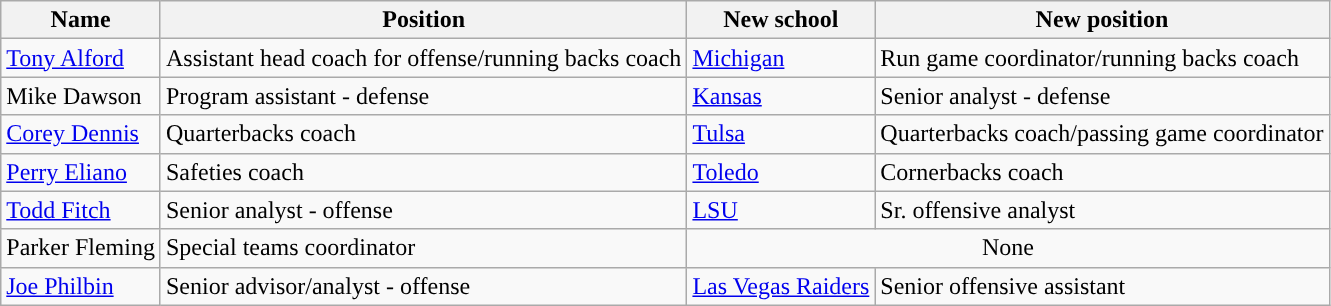<table class="wikitable">
<tr>
<th style="text-align:center;">Name</th>
<th style="text-align:center;">Position</th>
<th style="text-align:center;">New school</th>
<th style="text-align:center;">New position</th>
</tr>
<tr>
<td><a href='#'>Tony Alford</a></td>
<td>Assistant head coach for offense/running backs coach</td>
<td><a href='#'>Michigan</a></td>
<td>Run game coordinator/running backs coach</td>
</tr>
<tr>
<td>Mike Dawson</td>
<td>Program assistant - defense</td>
<td><a href='#'>Kansas</a></td>
<td>Senior analyst - defense</td>
</tr>
<tr>
<td><a href='#'>Corey Dennis</a></td>
<td>Quarterbacks coach</td>
<td><a href='#'>Tulsa</a></td>
<td>Quarterbacks coach/passing game coordinator</td>
</tr>
<tr>
<td><a href='#'>Perry Eliano</a></td>
<td>Safeties coach</td>
<td><a href='#'>Toledo</a></td>
<td>Cornerbacks coach</td>
</tr>
<tr>
<td><a href='#'>Todd Fitch</a></td>
<td>Senior analyst - offense</td>
<td><a href='#'>LSU</a></td>
<td>Sr. offensive analyst</td>
</tr>
<tr>
<td>Parker Fleming</td>
<td>Special teams coordinator</td>
<td colspan=2 style="text-align:center">None</td>
</tr>
<tr>
<td><a href='#'>Joe Philbin</a></td>
<td>Senior advisor/analyst - offense</td>
<td><a href='#'>Las Vegas Raiders</a></td>
<td>Senior offensive assistant</td>
</tr>
</table>
